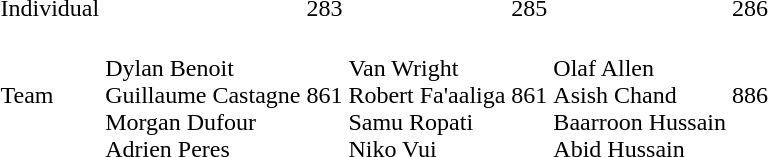<table>
<tr>
<td>Individual</td>
<td></td>
<td>283</td>
<td></td>
<td>285</td>
<td></td>
<td>286</td>
</tr>
<tr>
<td>Team</td>
<td><br>Dylan Benoit<br>Guillaume Castagne<br>Morgan Dufour<br>Adrien Peres</td>
<td>861</td>
<td><br>Van Wright<br>Robert Fa'aaliga<br>Samu Ropati<br>Niko Vui</td>
<td>861</td>
<td><br>Olaf Allen<br>Asish Chand<br>Baarroon Hussain<br>Abid Hussain</td>
<td>886</td>
</tr>
</table>
